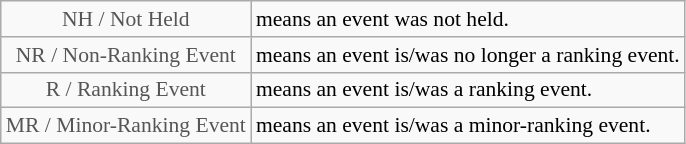<table class="wikitable" style="font-size:90%">
<tr>
<td style="text-align:center; color:#555555;" colspan="4">NH / Not Held</td>
<td>means an event was not held.</td>
</tr>
<tr>
<td style="text-align:center; color:#555555;" colspan="4">NR / Non-Ranking Event</td>
<td>means an event is/was no longer a ranking event.</td>
</tr>
<tr>
<td style="text-align:center; color:#555555;" colspan="4">R / Ranking Event</td>
<td>means an event is/was a ranking event.</td>
</tr>
<tr>
<td style="text-align:center; color:#555555;" colspan="4">MR / Minor-Ranking Event</td>
<td>means an event is/was a minor-ranking event.</td>
</tr>
</table>
